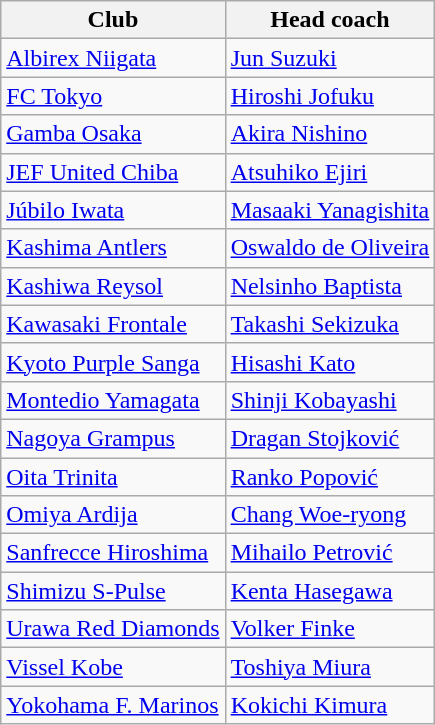<table class="wikitable sortable" style="text-align: left;">
<tr>
<th>Club</th>
<th>Head coach</th>
</tr>
<tr>
<td><a href='#'>Albirex Niigata</a></td>
<td> <a href='#'>Jun Suzuki</a></td>
</tr>
<tr>
<td><a href='#'>FC Tokyo</a></td>
<td> <a href='#'>Hiroshi Jofuku</a></td>
</tr>
<tr>
<td><a href='#'>Gamba Osaka</a></td>
<td> <a href='#'>Akira Nishino</a></td>
</tr>
<tr>
<td><a href='#'>JEF United Chiba</a></td>
<td> <a href='#'>Atsuhiko Ejiri</a></td>
</tr>
<tr>
<td><a href='#'>Júbilo Iwata</a></td>
<td> <a href='#'>Masaaki Yanagishita</a></td>
</tr>
<tr>
<td><a href='#'>Kashima Antlers</a></td>
<td> <a href='#'>Oswaldo de Oliveira</a></td>
</tr>
<tr>
<td><a href='#'>Kashiwa Reysol</a></td>
<td> <a href='#'>Nelsinho Baptista</a></td>
</tr>
<tr>
<td><a href='#'>Kawasaki Frontale</a></td>
<td> <a href='#'>Takashi Sekizuka</a></td>
</tr>
<tr>
<td><a href='#'>Kyoto Purple Sanga</a></td>
<td> <a href='#'>Hisashi Kato</a></td>
</tr>
<tr>
<td><a href='#'>Montedio Yamagata</a></td>
<td> <a href='#'>Shinji Kobayashi</a></td>
</tr>
<tr>
<td><a href='#'>Nagoya Grampus</a></td>
<td> <a href='#'>Dragan Stojković</a></td>
</tr>
<tr>
<td><a href='#'>Oita Trinita</a></td>
<td> <a href='#'>Ranko Popović</a></td>
</tr>
<tr>
<td><a href='#'>Omiya Ardija</a></td>
<td> <a href='#'>Chang Woe-ryong</a></td>
</tr>
<tr>
<td><a href='#'>Sanfrecce Hiroshima</a></td>
<td> <a href='#'>Mihailo Petrović</a></td>
</tr>
<tr>
<td><a href='#'>Shimizu S-Pulse</a></td>
<td> <a href='#'>Kenta Hasegawa</a></td>
</tr>
<tr>
<td><a href='#'>Urawa Red Diamonds</a></td>
<td> <a href='#'>Volker Finke</a></td>
</tr>
<tr>
<td><a href='#'>Vissel Kobe</a></td>
<td> <a href='#'>Toshiya Miura</a></td>
</tr>
<tr>
<td><a href='#'>Yokohama F. Marinos</a></td>
<td> <a href='#'>Kokichi Kimura</a></td>
</tr>
</table>
